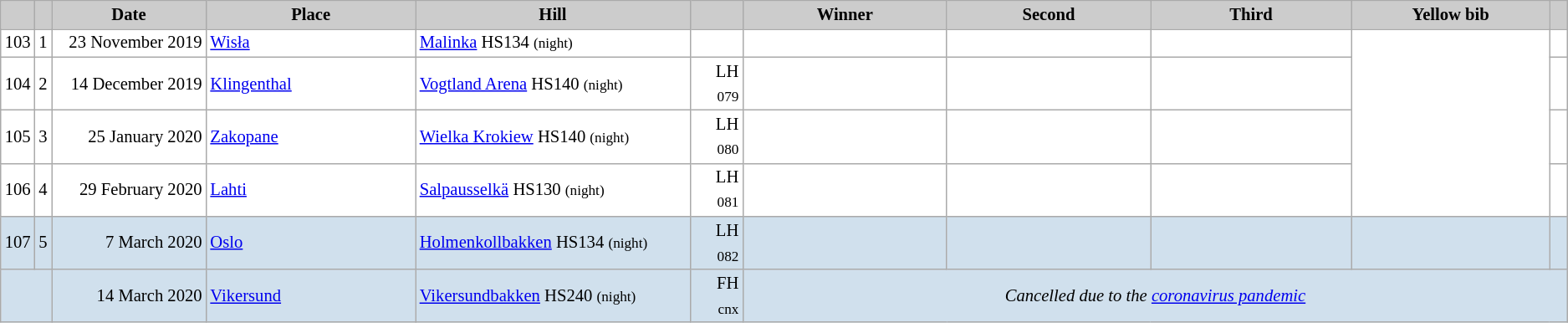<table class="wikitable plainrowheaders" style="background:#fff; font-size:86%; line-height:16px; border:grey solid 1px; border-collapse:collapse;">
<tr>
<th scope="col" style="background:#ccc; width=20 px;"></th>
<th scope="col" style="background:#ccc; width=20 px;"></th>
<th scope="col" style="background:#ccc; width:132px;">Date</th>
<th scope="col" style="background:#ccc; width:185px;">Place</th>
<th scope="col" style="background:#ccc; width:240px;">Hill</th>
<th scope="col" style="background:#ccc; width:40px;"></th>
<th scope="col" style="background:#ccc; width:185px;">Winner</th>
<th scope="col" style="background:#ccc; width:185px;">Second</th>
<th scope="col" style="background:#ccc; width:185px;">Third</th>
<th scope="col" style="background:#ccc; width:180px;">Yellow bib</th>
<th scope="col" style="background:#ccc; width:10px;"></th>
</tr>
<tr>
<td align=center>103</td>
<td align=center>1</td>
<td align=right>23 November 2019</td>
<td> <a href='#'>Wisła</a></td>
<td><a href='#'>Malinka</a> HS134 <small>(night)</small></td>
<td align=right></td>
<td></td>
<td></td>
<td></td>
<td rowspan="4"></td>
<td></td>
</tr>
<tr>
<td align=center>104</td>
<td align=center>2</td>
<td align=right>14 December 2019</td>
<td> <a href='#'>Klingenthal</a></td>
<td><a href='#'>Vogtland Arena</a> HS140 <small>(night)</small></td>
<td align=right>LH <sub>079</sub></td>
<td></td>
<td></td>
<td></td>
<td></td>
</tr>
<tr>
<td align=center>105</td>
<td align=center>3</td>
<td align=right>25 January 2020</td>
<td> <a href='#'>Zakopane</a></td>
<td><a href='#'>Wielka Krokiew</a> HS140 <small>(night)</small></td>
<td align=right>LH <sub>080</sub></td>
<td></td>
<td></td>
<td></td>
<td></td>
</tr>
<tr>
<td align=center>106</td>
<td align=center>4</td>
<td align=right>29 February 2020</td>
<td> <a href='#'>Lahti</a></td>
<td><a href='#'>Salpausselkä</a> HS130 <small>(night)</small></td>
<td align=right>LH <sub>081</sub></td>
<td></td>
<td></td>
<td></td>
<td></td>
</tr>
<tr bgcolor=#d0e0ed>
<td align=center>107</td>
<td align=center>5</td>
<td align=right>7 March 2020</td>
<td> <a href='#'>Oslo</a></td>
<td><a href='#'>Holmenkollbakken</a> HS134 <small>(night)</small></td>
<td align=right>LH <sub>082</sub></td>
<td></td>
<td></td>
<td></td>
<td></td>
<td></td>
</tr>
<tr bgcolor=#d0e0ed>
<td colspan="2" align="center"></td>
<td align=right>14 March 2020</td>
<td> <a href='#'>Vikersund</a></td>
<td><a href='#'>Vikersundbakken</a> HS240 <small>(night)</small></td>
<td align=right>FH <sub>cnx</sub></td>
<td colspan="5" align="center"><em>Cancelled due to the <a href='#'>coronavirus pandemic</a></em></td>
</tr>
</table>
